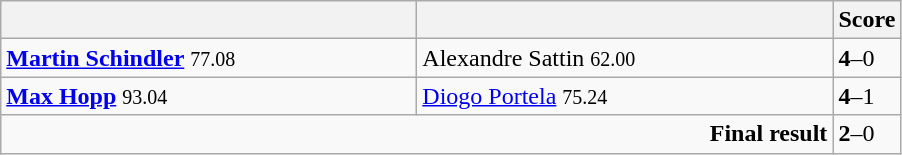<table class="wikitable">
<tr>
<th width=270><strong></strong></th>
<th width=270></th>
<th>Score</th>
</tr>
<tr>
<td><strong><a href='#'>Martin Schindler</a></strong> <small><span>77.08</span></small></td>
<td>Alexandre Sattin  <small><span>62.00</span></small></td>
<td><strong>4</strong>–0</td>
</tr>
<tr>
<td><strong><a href='#'>Max Hopp</a></strong> <small><span>93.04</span></small></td>
<td><a href='#'>Diogo Portela</a> <small><span>75.24</span></small></td>
<td><strong>4</strong>–1</td>
</tr>
<tr>
<td colspan="2" align="right"><strong>Final result</strong></td>
<td><strong>2</strong>–0</td>
</tr>
</table>
